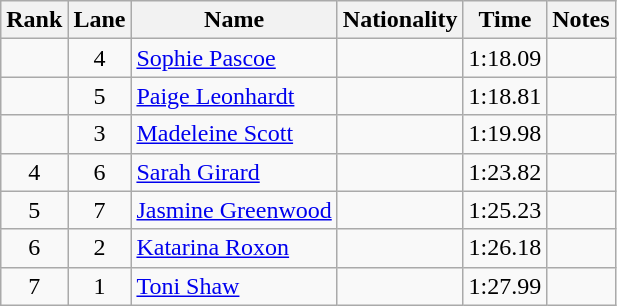<table class="wikitable sortable" style="text-align:center">
<tr>
<th>Rank</th>
<th>Lane</th>
<th>Name</th>
<th>Nationality</th>
<th>Time</th>
<th>Notes</th>
</tr>
<tr>
<td></td>
<td>4</td>
<td align=left><a href='#'>Sophie Pascoe</a></td>
<td align=left></td>
<td>1:18.09</td>
<td></td>
</tr>
<tr>
<td></td>
<td>5</td>
<td align=left><a href='#'>Paige Leonhardt</a></td>
<td align=left></td>
<td>1:18.81</td>
<td></td>
</tr>
<tr>
<td></td>
<td>3</td>
<td align=left><a href='#'>Madeleine Scott</a></td>
<td align=left></td>
<td>1:19.98</td>
<td></td>
</tr>
<tr>
<td>4</td>
<td>6</td>
<td align=left><a href='#'>Sarah Girard</a></td>
<td align=left></td>
<td>1:23.82</td>
<td></td>
</tr>
<tr>
<td>5</td>
<td>7</td>
<td align=left><a href='#'>Jasmine Greenwood</a></td>
<td align=left></td>
<td>1:25.23</td>
<td></td>
</tr>
<tr>
<td>6</td>
<td>2</td>
<td align=left><a href='#'>Katarina Roxon</a></td>
<td align=left></td>
<td>1:26.18</td>
<td></td>
</tr>
<tr>
<td>7</td>
<td>1</td>
<td align=left><a href='#'>Toni Shaw</a></td>
<td align=left></td>
<td>1:27.99</td>
<td></td>
</tr>
</table>
